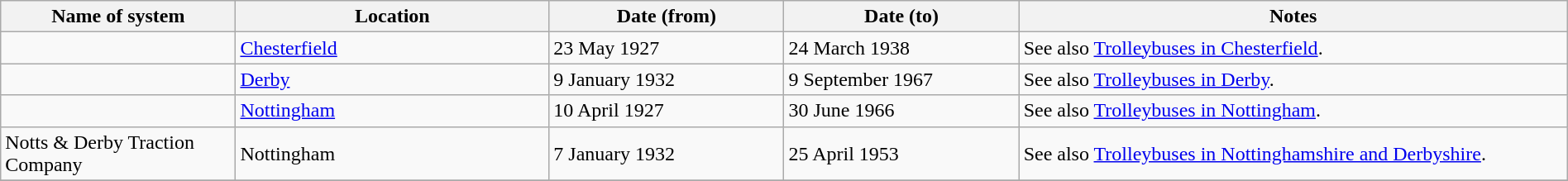<table class="wikitable" width=100%>
<tr>
<th width=15%>Name of system</th>
<th width=20%>Location</th>
<th width=15%>Date (from)</th>
<th width=15%>Date (to)</th>
<th width=35%>Notes</th>
</tr>
<tr>
<td> </td>
<td><a href='#'>Chesterfield</a></td>
<td>23 May 1927</td>
<td>24 March 1938</td>
<td>See also <a href='#'>Trolleybuses in Chesterfield</a>.</td>
</tr>
<tr>
<td> </td>
<td><a href='#'>Derby</a></td>
<td>9 January 1932</td>
<td>9 September 1967</td>
<td>See also <a href='#'>Trolleybuses in Derby</a>.</td>
</tr>
<tr>
<td> </td>
<td><a href='#'>Nottingham</a></td>
<td>10 April 1927</td>
<td>30 June 1966</td>
<td>See also <a href='#'>Trolleybuses in Nottingham</a>.</td>
</tr>
<tr>
<td>Notts & Derby Traction Company</td>
<td>Nottingham</td>
<td>7 January 1932</td>
<td>25 April 1953</td>
<td>See also <a href='#'>Trolleybuses in Nottinghamshire and Derbyshire</a>.</td>
</tr>
<tr>
</tr>
</table>
